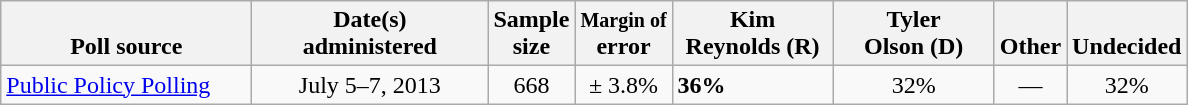<table class="wikitable">
<tr valign= bottom>
<th style="width:160px;">Poll source</th>
<th style="width:150px;">Date(s)<br>administered</th>
<th class=small>Sample<br>size</th>
<th class=small><small>Margin of</small><br>error</th>
<th style="width:100px;">Kim<br>Reynolds (R)</th>
<th style="width:100px;">Tyler<br>Olson (D)</th>
<th style="width:40px;">Other</th>
<th style="width:40px;">Undecided</th>
</tr>
<tr>
<td><a href='#'>Public Policy Polling</a></td>
<td align=center>July 5–7, 2013</td>
<td align=center>668</td>
<td align=center>± 3.8%</td>
<td><strong>36%</strong></td>
<td align=center>32%</td>
<td align=center>—</td>
<td align=center>32%</td>
</tr>
</table>
